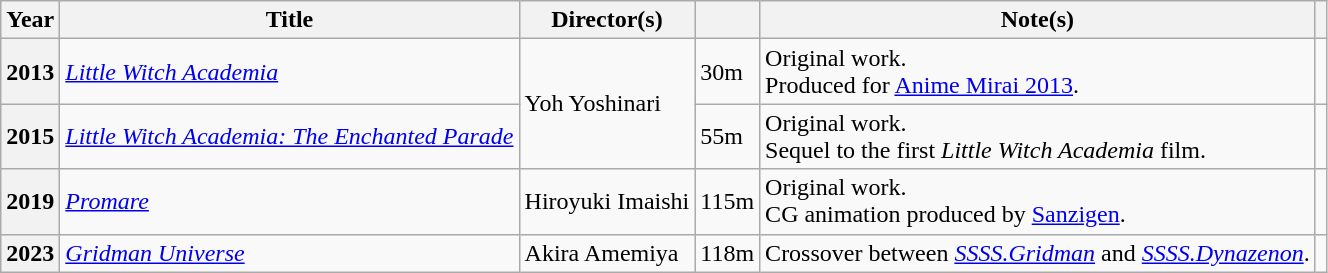<table class="wikitable sortable plainrowheaders">
<tr>
<th scope="col" class="unsortable" width=10>Year</th>
<th scope="col">Title</th>
<th scope="col">Director(s)</th>
<th scope="col"></th>
<th scope="col" class="unsortable">Note(s)</th>
<th scope="col" class="unsortable"></th>
</tr>
<tr>
<th scope="row">2013</th>
<td><em><a href='#'>Little Witch Academia</a></em></td>
<td rowspan="2">Yoh Yoshinari</td>
<td>30m</td>
<td style="text-align: left">Original work.<br>Produced for <a href='#'>Anime Mirai 2013</a>.</td>
<td></td>
</tr>
<tr>
<th scope="row">2015</th>
<td><em><a href='#'>Little Witch Academia: The Enchanted Parade</a></em></td>
<td>55m</td>
<td style="text-align: left">Original work.<br>Sequel to the first <em>Little Witch Academia</em> film.</td>
<td></td>
</tr>
<tr>
<th scope="row">2019</th>
<td><em><a href='#'>Promare</a></em></td>
<td>Hiroyuki Imaishi</td>
<td>115m</td>
<td style="text-align: left">Original work. <br>CG animation produced by <a href='#'>Sanzigen</a>.</td>
<td></td>
</tr>
<tr>
<th scope="row">2023</th>
<td><em><a href='#'>Gridman Universe</a></em></td>
<td>Akira Amemiya</td>
<td>118m</td>
<td style="text-align: left">Crossover between <em><a href='#'>SSSS.Gridman</a></em> and <em><a href='#'>SSSS.Dynazenon</a></em>.</td>
<td></td>
</tr>
</table>
